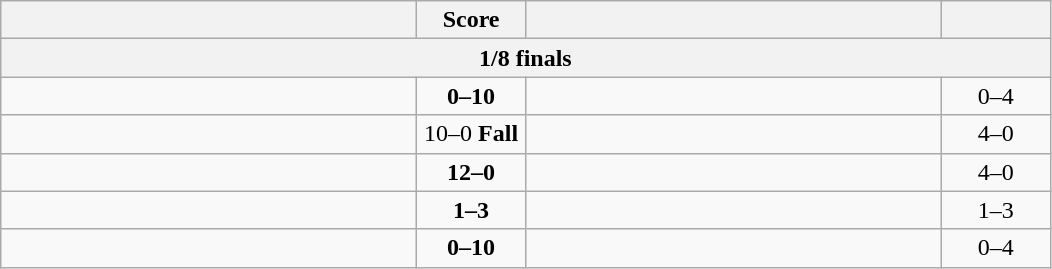<table class="wikitable" style="text-align: left;">
<tr>
<th align="right" width="270"></th>
<th width="65">Score</th>
<th align="left" width="270"></th>
<th width="65"></th>
</tr>
<tr>
<th colspan=4>1/8 finals</th>
</tr>
<tr>
<td></td>
<td align="center"><strong>0–10</strong></td>
<td><strong></strong></td>
<td align=center>0–4 <strong></strong></td>
</tr>
<tr>
<td><strong></strong></td>
<td align="center">10–0 <strong>Fall</strong></td>
<td></td>
<td align=center>4–0 <strong></strong></td>
</tr>
<tr>
<td><strong></strong></td>
<td align="center"><strong>12–0</strong></td>
<td></td>
<td align=center>4–0 <strong></strong></td>
</tr>
<tr>
<td></td>
<td align="center"><strong>1–3</strong></td>
<td><strong></strong></td>
<td align=center>1–3 <strong></strong></td>
</tr>
<tr>
<td></td>
<td align="center"><strong>0–10</strong></td>
<td><strong></strong></td>
<td align=center>0–4 <strong></strong></td>
</tr>
</table>
